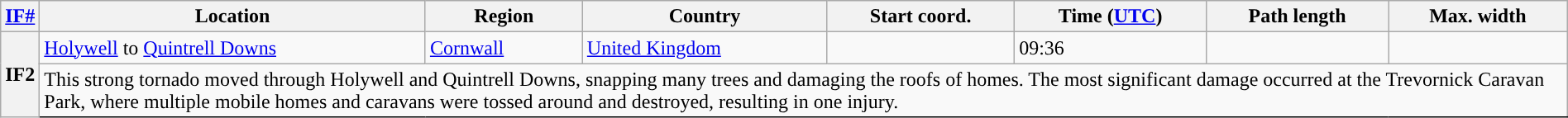<table class="wikitable sortable" style="width:100%;">
<tr>
<th scope="col" width="2%" align="center"><a href='#'>IF#</a></th>
<th scope="col" align="center" class="unsortable">Location</th>
<th scope="col" align="center" class="unsortable">Region</th>
<th scope="col" align="center">Country</th>
<th scope="col" align="center">Start coord.</th>
<th scope="col" align="center">Time (<a href='#'>UTC</a>)</th>
<th scope="col" align="center">Path length</th>
<th scope="col" align="center">Max. width</th>
</tr>
<tr>
<th scope="row" rowspan="2" style="background-color:#">IF2</th>
<td><a href='#'>Holywell</a> to <a href='#'>Quintrell Downs</a></td>
<td><a href='#'>Cornwall</a></td>
<td><a href='#'>United Kingdom</a></td>
<td></td>
<td>09:36</td>
<td></td>
<td></td>
</tr>
<tr class="expand-child">
<td colspan="8" style=" border-bottom: 1px solid black;">This strong tornado moved through Holywell and Quintrell Downs, snapping many trees and damaging the roofs of homes. The most significant damage occurred at the Trevornick Caravan Park, where multiple mobile homes and caravans were tossed around and destroyed, resulting in one injury.</td>
</tr>
</table>
